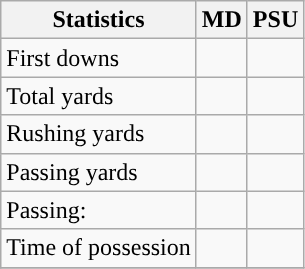<table class="wikitable" style="float: left;">
<tr>
<th>Statistics</th>
<th>MD</th>
<th>PSU</th>
</tr>
<tr>
<td>First downs</td>
<td></td>
<td></td>
</tr>
<tr>
<td>Total yards</td>
<td></td>
<td></td>
</tr>
<tr>
<td>Rushing yards</td>
<td></td>
<td></td>
</tr>
<tr>
<td>Passing yards</td>
<td></td>
<td></td>
</tr>
<tr>
<td>Passing:</td>
<td></td>
<td></td>
</tr>
<tr>
<td>Time of possession</td>
<td></td>
<td></td>
</tr>
<tr>
</tr>
</table>
